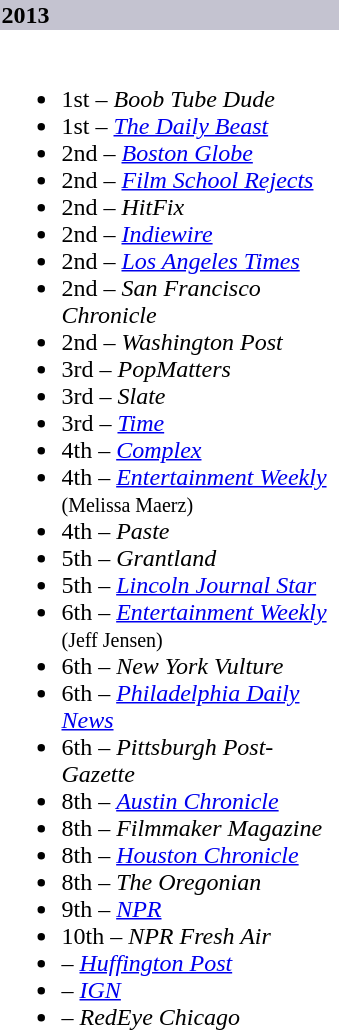<table class="collapsible">
<tr>
<th style="width:14em; background:#C4C3D0; text-align:left">2013 </th>
</tr>
<tr>
<td colspan=2><br><ul><li>1st – <em>Boob Tube Dude</em></li><li>1st – <em><a href='#'>The Daily Beast</a></em></li><li>2nd – <em><a href='#'>Boston Globe</a></em></li><li>2nd – <em><a href='#'>Film School Rejects</a></em></li><li>2nd – <em>HitFix</em></li><li>2nd – <em><a href='#'>Indiewire</a></em></li><li>2nd – <em><a href='#'>Los Angeles Times</a></em></li><li>2nd – <em>San Francisco Chronicle</em></li><li>2nd – <em>Washington Post</em></li><li>3rd – <em>PopMatters</em></li><li>3rd – <em>Slate</em></li><li>3rd – <em><a href='#'>Time</a></em></li><li>4th – <em><a href='#'>Complex</a></em></li><li>4th – <em><a href='#'>Entertainment Weekly</a></em> <small>(Melissa Maerz)</small></li><li>4th – <em>Paste</em></li><li>5th – <em>Grantland</em></li><li>5th – <em><a href='#'>Lincoln Journal Star</a></em></li><li>6th – <em><a href='#'>Entertainment Weekly</a></em> <small>(Jeff Jensen)</small></li><li>6th – <em>New York Vulture</em></li><li>6th – <em><a href='#'>Philadelphia Daily News</a></em></li><li>6th – <em>Pittsburgh Post-Gazette</em></li><li>8th – <em><a href='#'>Austin Chronicle</a></em></li><li>8th – <em>Filmmaker Magazine</em></li><li>8th – <em><a href='#'>Houston Chronicle</a></em></li><li>8th – <em>The Oregonian</em></li><li>9th – <em><a href='#'>NPR</a></em></li><li>10th – <em>NPR Fresh Air</em></li><li>– <em><a href='#'>Huffington Post</a></em></li><li>– <em><a href='#'>IGN</a></em></li><li>– <em>RedEye Chicago</em></li></ul></td>
</tr>
</table>
